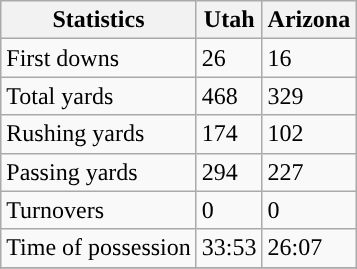<table class="wikitable">
<tr>
<th>Statistics</th>
<th>Utah</th>
<th>Arizona</th>
</tr>
<tr>
<td>First downs</td>
<td>26</td>
<td>16</td>
</tr>
<tr>
<td>Total yards</td>
<td>468</td>
<td>329</td>
</tr>
<tr>
<td>Rushing yards</td>
<td>174</td>
<td>102</td>
</tr>
<tr>
<td>Passing yards</td>
<td>294</td>
<td>227</td>
</tr>
<tr>
<td>Turnovers</td>
<td>0</td>
<td>0</td>
</tr>
<tr>
<td>Time of possession</td>
<td>33:53</td>
<td>26:07</td>
</tr>
<tr>
</tr>
</table>
